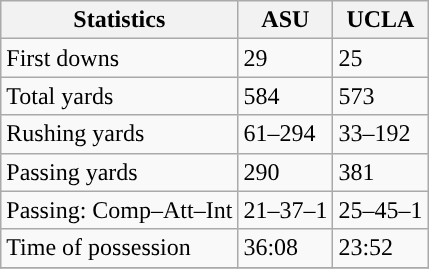<table class="wikitable" style="float: left;">
<tr>
<th>Statistics</th>
<th>ASU</th>
<th>UCLA</th>
</tr>
<tr>
<td>First downs</td>
<td>29</td>
<td>25</td>
</tr>
<tr>
<td>Total yards</td>
<td>584</td>
<td>573</td>
</tr>
<tr>
<td>Rushing yards</td>
<td>61–294</td>
<td>33–192</td>
</tr>
<tr>
<td>Passing yards</td>
<td>290</td>
<td>381</td>
</tr>
<tr>
<td>Passing: Comp–Att–Int</td>
<td>21–37–1</td>
<td>25–45–1</td>
</tr>
<tr>
<td>Time of possession</td>
<td>36:08</td>
<td>23:52</td>
</tr>
<tr>
</tr>
</table>
